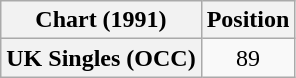<table class="wikitable plainrowheaders" style="text-align:center">
<tr>
<th>Chart (1991)</th>
<th>Position</th>
</tr>
<tr>
<th scope="row">UK Singles (OCC)</th>
<td>89</td>
</tr>
</table>
